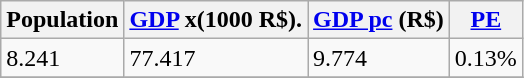<table class="wikitable" border="1">
<tr>
<th>Population</th>
<th><a href='#'>GDP</a> x(1000 R$).</th>
<th><a href='#'>GDP pc</a> (R$)</th>
<th><a href='#'>PE</a></th>
</tr>
<tr>
<td>8.241</td>
<td>77.417</td>
<td>9.774</td>
<td>0.13%</td>
</tr>
<tr>
</tr>
</table>
